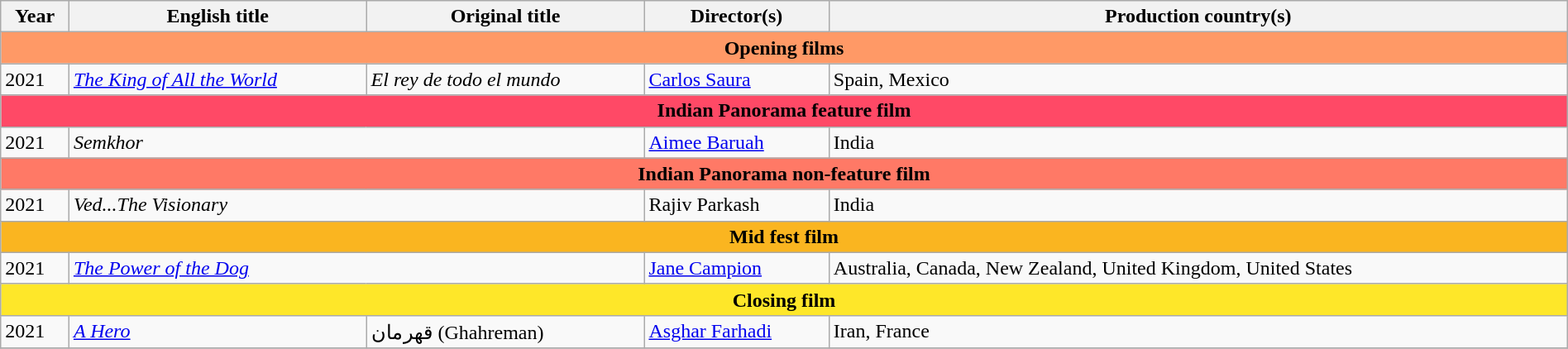<table class="sortable wikitable" style="width:100%; margin-bottom:4px" cellpadding="5">
<tr>
<th scope="col">Year</th>
<th scope="col">English title</th>
<th scope="col">Original title</th>
<th scope="col">Director(s)</th>
<th scope="col">Production country(s)</th>
</tr>
<tr>
<th colspan="5" style="background:#FF9966">Opening films</th>
</tr>
<tr>
<td>2021</td>
<td><em><a href='#'>The King of All the World</a></em></td>
<td><em>El rey de todo el mundo</em></td>
<td><a href='#'>Carlos Saura</a></td>
<td>Spain, Mexico</td>
</tr>
<tr>
<th colspan="5" style="background:#FF4966">Indian Panorama feature film</th>
</tr>
<tr>
<td>2021</td>
<td colspan="2"><em>Semkhor</em></td>
<td><a href='#'>Aimee Baruah</a></td>
<td>India</td>
</tr>
<tr>
<th colspan="5" style="background:#FF7966">Indian Panorama non-feature film</th>
</tr>
<tr>
<td>2021</td>
<td colspan="2"><em>Ved...The Visionary</em></td>
<td>Rajiv Parkash</td>
<td>India</td>
</tr>
<tr>
<th colspan="5" style="background:#FAB520">Mid fest film</th>
</tr>
<tr>
<td>2021</td>
<td colspan=2><em><a href='#'>The Power of the Dog</a></em></td>
<td><a href='#'>Jane Campion</a></td>
<td>Australia, Canada, New Zealand, United Kingdom, United States</td>
</tr>
<tr>
<th colspan="5" style="background:#FEE729">Closing film</th>
</tr>
<tr>
<td>2021</td>
<td><em><a href='#'>A Hero</a></em></td>
<td>قهرمان (Ghahreman)</td>
<td><a href='#'>Asghar Farhadi</a></td>
<td>Iran, France</td>
</tr>
<tr>
</tr>
</table>
